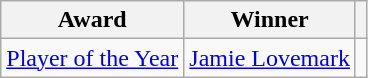<table class="wikitable">
<tr>
<th>Award</th>
<th>Winner</th>
<th></th>
</tr>
<tr>
<td><a href='#'>Player of the Year</a></td>
<td> <a href='#'>Jamie Lovemark</a></td>
<td></td>
</tr>
</table>
